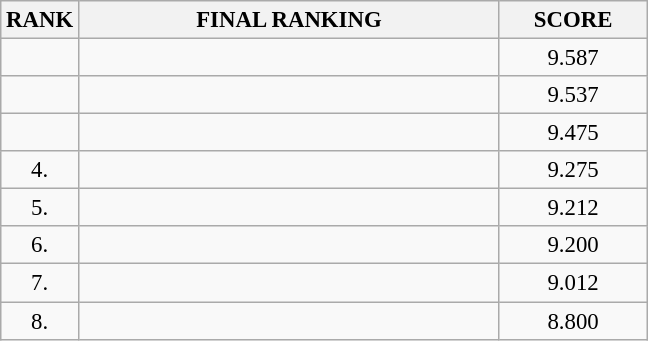<table class="wikitable" style="font-size:95%;">
<tr>
<th>RANK</th>
<th align="left" style="width: 18em">FINAL RANKING</th>
<th align="center" style="width: 6em">SCORE</th>
</tr>
<tr>
<td align="center"></td>
<td></td>
<td align="center">9.587</td>
</tr>
<tr>
<td align="center"></td>
<td></td>
<td align="center">9.537</td>
</tr>
<tr>
<td align="center"></td>
<td></td>
<td align="center">9.475</td>
</tr>
<tr>
<td align="center">4.</td>
<td></td>
<td align="center">9.275</td>
</tr>
<tr>
<td align="center">5.</td>
<td></td>
<td align="center">9.212</td>
</tr>
<tr>
<td align="center">6.</td>
<td></td>
<td align="center">9.200</td>
</tr>
<tr>
<td align="center">7.</td>
<td></td>
<td align="center">9.012</td>
</tr>
<tr>
<td align="center">8.</td>
<td></td>
<td align="center">8.800</td>
</tr>
</table>
